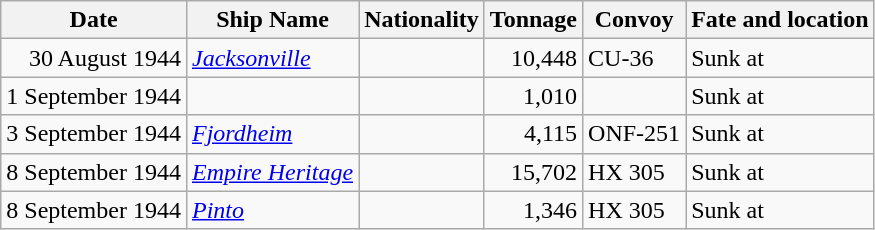<table class="wikitable sortable">
<tr>
<th>Date</th>
<th>Ship Name</th>
<th>Nationality</th>
<th>Tonnage</th>
<th>Convoy</th>
<th>Fate and location</th>
</tr>
<tr>
<td align="right">30 August 1944</td>
<td align="left"><a href='#'><em>Jacksonville</em></a></td>
<td align="left"></td>
<td align="right">10,448</td>
<td align="left">CU-36</td>
<td align="left">Sunk at </td>
</tr>
<tr>
<td align="right">1 September 1944</td>
<td align="left"></td>
<td align="left"></td>
<td align="right">1,010</td>
<td></td>
<td align="left">Sunk at </td>
</tr>
<tr>
<td align="right">3 September 1944</td>
<td align="left"><a href='#'><em>Fjordheim</em></a></td>
<td align="left"></td>
<td align="right">4,115</td>
<td align="left">ONF-251</td>
<td align="left">Sunk at </td>
</tr>
<tr>
<td align="right">8 September 1944</td>
<td align="left"><a href='#'><em>Empire Heritage</em></a></td>
<td align="left"></td>
<td align="right">15,702</td>
<td align="left">HX 305</td>
<td align="left">Sunk at </td>
</tr>
<tr>
<td align="right">8 September 1944</td>
<td align="left"><a href='#'><em>Pinto</em></a></td>
<td align="left"></td>
<td align="right">1,346</td>
<td align="left">HX 305</td>
<td align="left">Sunk at </td>
</tr>
</table>
